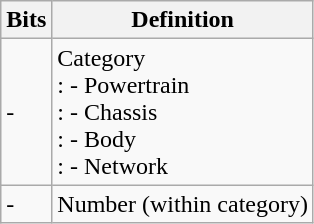<table class="wikitable">
<tr>
<th>Bits</th>
<th>Definition</th>
</tr>
<tr>
<td>-</td>
<td>Category<br>:  - Powertrain<br>:  - Chassis<br>:  - Body<br>:  - Network</td>
</tr>
<tr>
<td>-</td>
<td>Number (within category)</td>
</tr>
</table>
